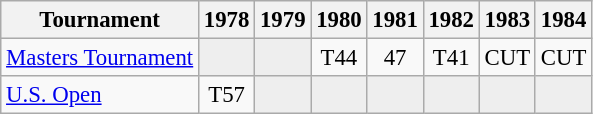<table class="wikitable" style="font-size:95%;text-align:center;">
<tr>
<th>Tournament</th>
<th>1978</th>
<th>1979</th>
<th>1980</th>
<th>1981</th>
<th>1982</th>
<th>1983</th>
<th>1984</th>
</tr>
<tr>
<td align=left><a href='#'>Masters Tournament</a></td>
<td style="background:#eeeeee;"></td>
<td style="background:#eeeeee;"></td>
<td>T44</td>
<td>47</td>
<td>T41</td>
<td>CUT</td>
<td>CUT</td>
</tr>
<tr>
<td align=left><a href='#'>U.S. Open</a></td>
<td>T57</td>
<td style="background:#eeeeee;"></td>
<td style="background:#eeeeee;"></td>
<td style="background:#eeeeee;"></td>
<td style="background:#eeeeee;"></td>
<td style="background:#eeeeee;"></td>
<td style="background:#eeeeee;"></td>
</tr>
</table>
